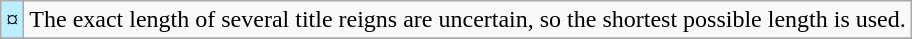<table class="wikitable">
<tr>
<td style="background-color:#bbeeff">¤</td>
<td>The exact length of several title reigns are uncertain, so the shortest possible length is used.</td>
</tr>
<tr>
</tr>
</table>
